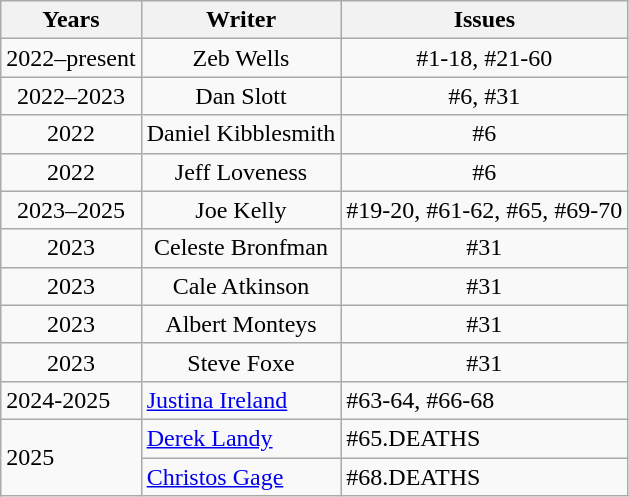<table class="wikitable">
<tr>
<th>Years</th>
<th>Writer</th>
<th>Issues</th>
</tr>
<tr>
<td align="center">2022–present</td>
<td align="center">Zeb Wells</td>
<td align="center">#1-18, #21-60</td>
</tr>
<tr>
<td align="center">2022–2023</td>
<td align="center">Dan Slott</td>
<td align="center">#6, #31</td>
</tr>
<tr>
<td align="center">2022</td>
<td align="center">Daniel Kibblesmith</td>
<td align="center">#6</td>
</tr>
<tr>
<td align="center">2022</td>
<td align="center">Jeff Loveness</td>
<td align="center">#6</td>
</tr>
<tr>
<td align="center">2023–2025</td>
<td align="center">Joe Kelly</td>
<td align="center">#19-20,  #61-62, #65, #69-70</td>
</tr>
<tr>
<td align="center">2023</td>
<td align="center">Celeste Bronfman</td>
<td align="center">#31</td>
</tr>
<tr>
<td align="center">2023</td>
<td align="center">Cale Atkinson</td>
<td align="center">#31</td>
</tr>
<tr>
<td align="center">2023</td>
<td align="center">Albert Monteys</td>
<td align="center">#31</td>
</tr>
<tr>
<td align="center">2023</td>
<td align="center">Steve Foxe</td>
<td align="center">#31</td>
</tr>
<tr>
<td>2024-2025</td>
<td><a href='#'>Justina Ireland</a></td>
<td>#63-64, #66-68</td>
</tr>
<tr>
<td rowspan="2">2025</td>
<td><a href='#'>Derek Landy</a></td>
<td>#65.DEATHS</td>
</tr>
<tr>
<td><a href='#'>Christos Gage</a></td>
<td>#68.DEATHS</td>
</tr>
</table>
